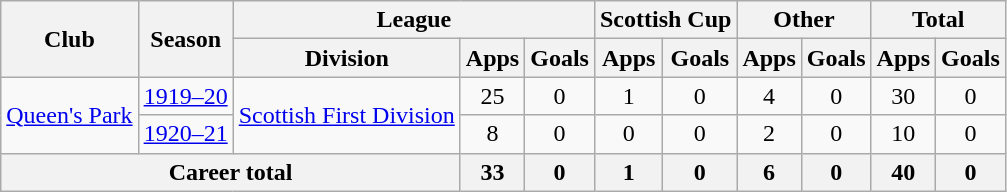<table class="wikitable" style="text-align: center;">
<tr>
<th rowspan="2">Club</th>
<th rowspan="2">Season</th>
<th colspan="3">League</th>
<th colspan="2">Scottish Cup</th>
<th colspan="2">Other</th>
<th colspan="2">Total</th>
</tr>
<tr>
<th>Division</th>
<th>Apps</th>
<th>Goals</th>
<th>Apps</th>
<th>Goals</th>
<th>Apps</th>
<th>Goals</th>
<th>Apps</th>
<th>Goals</th>
</tr>
<tr>
<td rowspan="2"><a href='#'>Queen's Park</a></td>
<td><a href='#'>1919–20</a></td>
<td rowspan="2"><a href='#'>Scottish First Division</a></td>
<td>25</td>
<td>0</td>
<td>1</td>
<td>0</td>
<td>4</td>
<td>0</td>
<td>30</td>
<td>0</td>
</tr>
<tr>
<td><a href='#'>1920–21</a></td>
<td>8</td>
<td>0</td>
<td>0</td>
<td>0</td>
<td>2</td>
<td>0</td>
<td>10</td>
<td>0</td>
</tr>
<tr>
<th colspan="3">Career total</th>
<th>33</th>
<th>0</th>
<th>1</th>
<th>0</th>
<th>6</th>
<th>0</th>
<th>40</th>
<th>0</th>
</tr>
</table>
